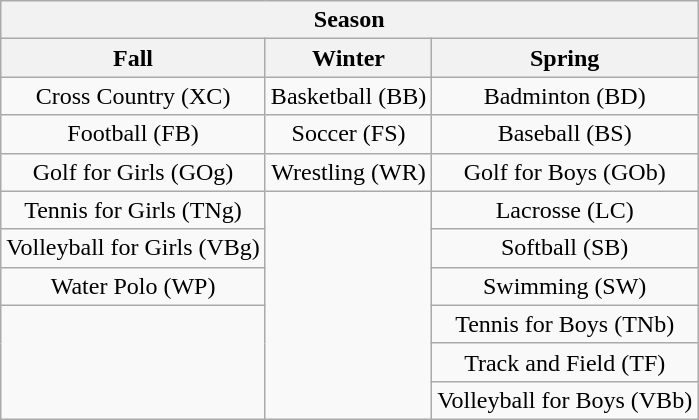<table class="wikitable sortable" style="text-align:center;">
<tr>
<th colspan=3>Season</th>
</tr>
<tr>
<th>Fall</th>
<th>Winter</th>
<th>Spring</th>
</tr>
<tr>
<td>Cross Country (XC)</td>
<td>Basketball (BB)</td>
<td>Badminton (BD)</td>
</tr>
<tr>
<td>Football (FB)</td>
<td>Soccer (FS)</td>
<td>Baseball (BS)</td>
</tr>
<tr>
<td>Golf for Girls (GOg)</td>
<td>Wrestling (WR)</td>
<td>Golf for Boys (GOb)</td>
</tr>
<tr>
<td>Tennis for Girls (TNg)</td>
<td rowspan=6> </td>
<td>Lacrosse (LC)</td>
</tr>
<tr>
<td>Volleyball for Girls (VBg)</td>
<td>Softball (SB)</td>
</tr>
<tr>
<td>Water Polo (WP)</td>
<td>Swimming (SW)</td>
</tr>
<tr>
<td rowspan=3> </td>
<td>Tennis for Boys (TNb)</td>
</tr>
<tr>
<td>Track and Field (TF)</td>
</tr>
<tr>
<td>Volleyball for Boys (VBb)</td>
</tr>
</table>
